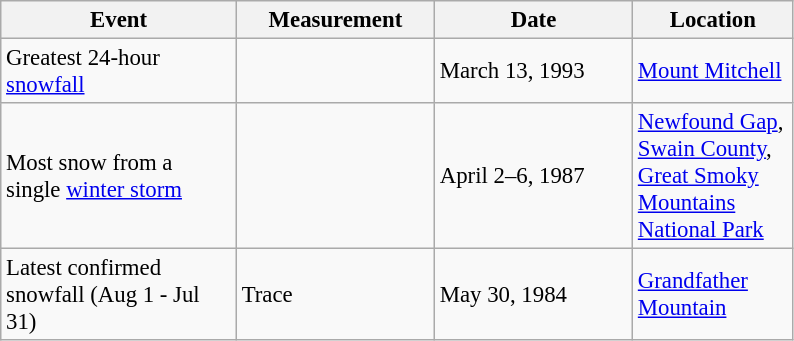<table class="wikitable" style="font-size: 95%;" |>
<tr>
<th width="150">Event</th>
<th width="125">Measurement</th>
<th width="125">Date</th>
<th width="100">Location</th>
</tr>
<tr>
<td>Greatest 24-hour <a href='#'>snowfall</a></td>
<td></td>
<td>March 13, 1993</td>
<td><a href='#'>Mount Mitchell</a></td>
</tr>
<tr>
<td>Most snow from a single <a href='#'>winter storm</a></td>
<td></td>
<td>April 2–6, 1987</td>
<td><a href='#'>Newfound Gap</a>, <a href='#'>Swain County</a>, <a href='#'>Great Smoky Mountains National Park</a></td>
</tr>
<tr>
<td>Latest confirmed snowfall (Aug 1 - Jul 31)</td>
<td>Trace</td>
<td>May 30, 1984</td>
<td><a href='#'>Grandfather Mountain</a></td>
</tr>
</table>
